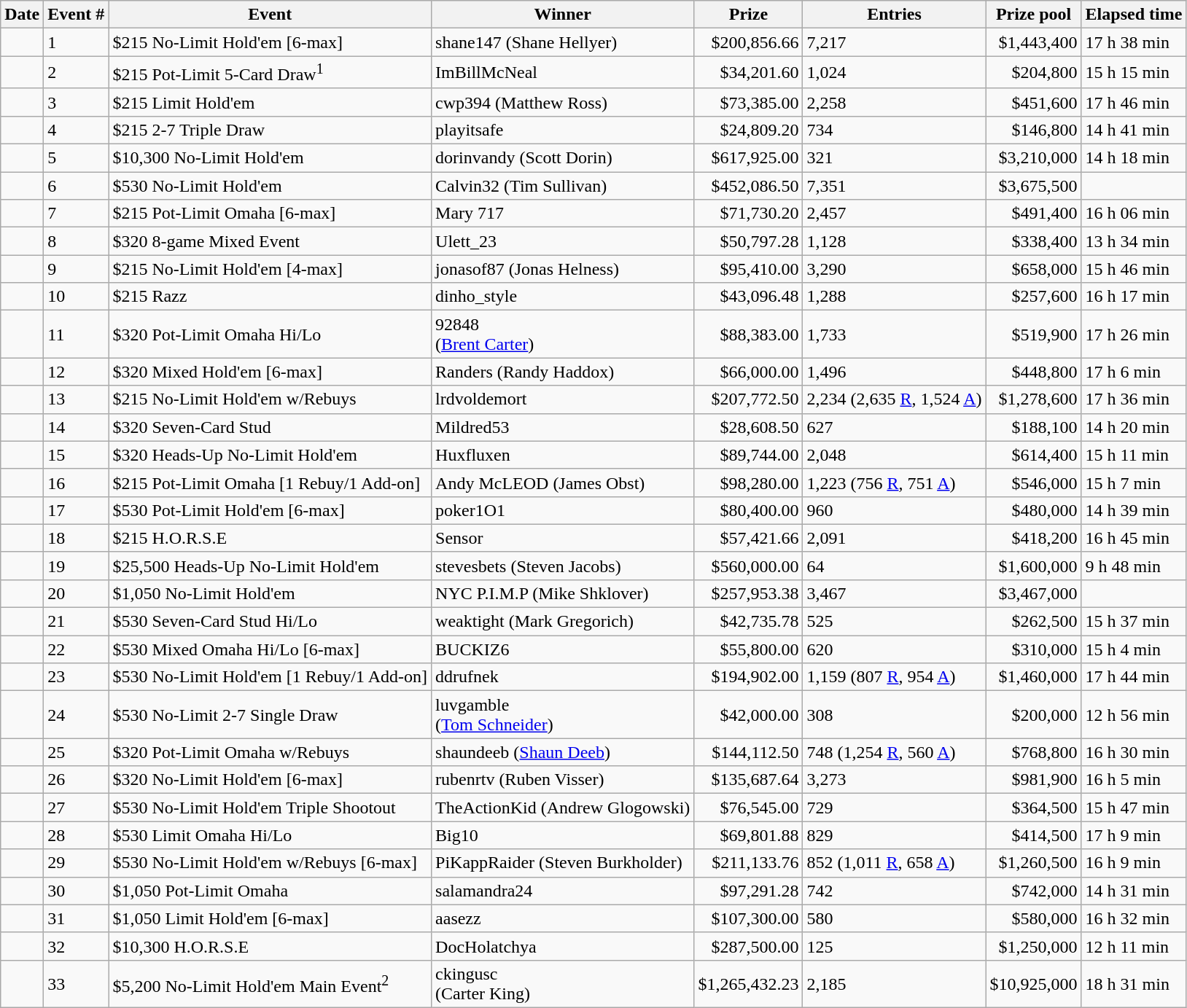<table class="wikitable">
<tr>
<th>Date</th>
<th>Event #</th>
<th>Event</th>
<th>Winner</th>
<th>Prize</th>
<th>Entries</th>
<th>Prize pool</th>
<th>Elapsed time</th>
</tr>
<tr>
<td></td>
<td>1</td>
<td>$215 No-Limit Hold'em [6-max]</td>
<td> shane147 (Shane Hellyer) </td>
<td style="text-align:right">$200,856.66</td>
<td>7,217</td>
<td style="text-align:right">$1,443,400</td>
<td>17 h 38 min</td>
</tr>
<tr>
<td></td>
<td>2</td>
<td>$215 Pot-Limit 5-Card Draw<sup>1</sup></td>
<td> ImBillMcNeal</td>
<td style="text-align:right">$34,201.60</td>
<td>1,024</td>
<td style="text-align:right">$204,800</td>
<td>15 h 15 min</td>
</tr>
<tr>
<td></td>
<td>3</td>
<td>$215 Limit Hold'em</td>
<td> cwp394 (Matthew Ross) </td>
<td style="text-align:right">$73,385.00</td>
<td>2,258</td>
<td style="text-align:right">$451,600</td>
<td>17 h 46 min</td>
</tr>
<tr>
<td></td>
<td>4</td>
<td>$215 2-7 Triple Draw</td>
<td> playitsafe</td>
<td style="text-align:right">$24,809.20</td>
<td>734</td>
<td style="text-align:right">$146,800</td>
<td>14 h 41 min</td>
</tr>
<tr>
<td></td>
<td>5</td>
<td>$10,300 No-Limit Hold'em</td>
<td> dorinvandy (Scott Dorin) </td>
<td style="text-align:right">$617,925.00</td>
<td>321</td>
<td style="text-align:right">$3,210,000</td>
<td>14 h 18 min</td>
</tr>
<tr>
<td></td>
<td>6</td>
<td>$530 No-Limit Hold'em</td>
<td> Calvin32 (Tim Sullivan)</td>
<td style="text-align:right">$452,086.50</td>
<td>7,351</td>
<td style="text-align:right">$3,675,500</td>
<td></td>
</tr>
<tr>
<td></td>
<td>7</td>
<td>$215 Pot-Limit Omaha [6-max]</td>
<td> Mary 717</td>
<td style="text-align:right">$71,730.20</td>
<td>2,457</td>
<td style="text-align:right">$491,400</td>
<td>16 h 06 min</td>
</tr>
<tr>
<td></td>
<td>8</td>
<td>$320 8-game Mixed Event</td>
<td> Ulett_23</td>
<td style="text-align:right">$50,797.28</td>
<td>1,128</td>
<td style="text-align:right">$338,400</td>
<td>13 h 34 min</td>
</tr>
<tr>
<td></td>
<td>9</td>
<td>$215 No-Limit Hold'em [4-max]</td>
<td> jonasof87 (Jonas Helness)</td>
<td style="text-align:right">$95,410.00</td>
<td>3,290</td>
<td style="text-align:right">$658,000</td>
<td>15 h 46 min</td>
</tr>
<tr>
<td></td>
<td>10</td>
<td>$215 Razz</td>
<td> dinho_style</td>
<td style="text-align:right">$43,096.48</td>
<td>1,288</td>
<td style="text-align:right">$257,600</td>
<td>16 h 17 min</td>
</tr>
<tr>
<td></td>
<td>11</td>
<td>$320 Pot-Limit Omaha Hi/Lo</td>
<td> 92848<br> (<a href='#'>Brent Carter</a>) </td>
<td style="text-align:right">$88,383.00</td>
<td>1,733</td>
<td style="text-align:right">$519,900</td>
<td>17 h 26 min</td>
</tr>
<tr>
<td></td>
<td>12</td>
<td>$320 Mixed Hold'em [6-max]</td>
<td> Randers (Randy Haddox)</td>
<td style="text-align:right">$66,000.00</td>
<td>1,496</td>
<td style="text-align:right">$448,800</td>
<td>17 h 6 min</td>
</tr>
<tr>
<td></td>
<td>13</td>
<td>$215 No-Limit Hold'em w/Rebuys</td>
<td>  lrdvoldemort</td>
<td style="text-align:right">$207,772.50</td>
<td>2,234 (2,635 <a href='#'>R</a>, 1,524 <a href='#'>A</a>)</td>
<td style="text-align:right">$1,278,600</td>
<td>17 h 36 min</td>
</tr>
<tr>
<td></td>
<td>14</td>
<td>$320 Seven-Card Stud</td>
<td> Mildred53</td>
<td style="text-align:right">$28,608.50</td>
<td>627</td>
<td style="text-align:right">$188,100</td>
<td>14 h 20 min</td>
</tr>
<tr>
<td></td>
<td>15</td>
<td>$320 Heads-Up No-Limit Hold'em</td>
<td> Huxfluxen</td>
<td style="text-align:right">$89,744.00</td>
<td>2,048</td>
<td style="text-align:right">$614,400</td>
<td>15 h 11 min</td>
</tr>
<tr>
<td></td>
<td>16</td>
<td>$215 Pot-Limit Omaha [1 Rebuy/1 Add-on]</td>
<td> Andy McLEOD (James Obst)</td>
<td style="text-align:right">$98,280.00</td>
<td>1,223 (756 <a href='#'>R</a>, 751 <a href='#'>A</a>)</td>
<td style="text-align:right">$546,000</td>
<td>15 h 7 min</td>
</tr>
<tr>
<td></td>
<td>17</td>
<td>$530 Pot-Limit Hold'em [6-max]</td>
<td> poker1O1</td>
<td style="text-align:right">$80,400.00</td>
<td>960</td>
<td style="text-align:right">$480,000</td>
<td>14 h 39 min</td>
</tr>
<tr>
<td></td>
<td>18</td>
<td>$215 H.O.R.S.E</td>
<td> Sensor</td>
<td style="text-align:right">$57,421.66</td>
<td>2,091</td>
<td style="text-align:right">$418,200</td>
<td>16 h 45 min</td>
</tr>
<tr>
<td></td>
<td>19</td>
<td>$25,500 Heads-Up No-Limit Hold'em</td>
<td> stevesbets (Steven Jacobs) </td>
<td style="text-align:right">$560,000.00</td>
<td>64</td>
<td style="text-align:right">$1,600,000</td>
<td>9 h 48 min</td>
</tr>
<tr>
<td></td>
<td>20</td>
<td>$1,050 No-Limit Hold'em</td>
<td> NYC P.I.M.P (Mike Shklover) </td>
<td style="text-align:right">$257,953.38</td>
<td>3,467</td>
<td style="text-align:right">$3,467,000</td>
<td></td>
</tr>
<tr>
<td></td>
<td>21</td>
<td>$530 Seven-Card Stud Hi/Lo</td>
<td> weaktight (Mark Gregorich) </td>
<td style="text-align:right">$42,735.78</td>
<td>525</td>
<td style="text-align:right">$262,500</td>
<td>15 h 37 min</td>
</tr>
<tr>
<td></td>
<td>22</td>
<td>$530 Mixed Omaha Hi/Lo [6-max]</td>
<td> BUCKIZ6</td>
<td style="text-align:right">$55,800.00</td>
<td>620</td>
<td style="text-align:right">$310,000</td>
<td>15 h 4 min</td>
</tr>
<tr>
<td></td>
<td>23</td>
<td>$530 No-Limit Hold'em [1 Rebuy/1 Add-on]</td>
<td> ddrufnek</td>
<td style="text-align:right">$194,902.00</td>
<td>1,159 (807 <a href='#'>R</a>, 954 <a href='#'>A</a>)</td>
<td style="text-align:right">$1,460,000</td>
<td>17 h 44 min</td>
</tr>
<tr>
<td></td>
<td>24</td>
<td>$530 No-Limit 2-7 Single Draw</td>
<td> luvgamble<br> (<a href='#'>Tom Schneider</a>) </td>
<td style="text-align:right">$42,000.00</td>
<td>308</td>
<td style="text-align:right">$200,000</td>
<td>12 h 56 min</td>
</tr>
<tr>
<td></td>
<td>25</td>
<td>$320 Pot-Limit Omaha w/Rebuys</td>
<td> shaundeeb (<a href='#'>Shaun Deeb</a>)</td>
<td style="text-align:right">$144,112.50</td>
<td>748 (1,254 <a href='#'>R</a>, 560 <a href='#'>A</a>)</td>
<td style="text-align:right">$768,800</td>
<td>16 h 30 min</td>
</tr>
<tr>
<td></td>
<td>26</td>
<td>$320 No-Limit Hold'em [6-max]</td>
<td> rubenrtv (Ruben Visser) </td>
<td style="text-align:right">$135,687.64</td>
<td>3,273</td>
<td style="text-align:right">$981,900</td>
<td>16 h 5 min</td>
</tr>
<tr>
<td></td>
<td>27</td>
<td>$530 No-Limit Hold'em Triple Shootout</td>
<td> TheActionKid (Andrew Glogowski) </td>
<td style="text-align:right">$76,545.00</td>
<td>729</td>
<td style="text-align:right">$364,500</td>
<td>15 h 47 min</td>
</tr>
<tr>
<td></td>
<td>28</td>
<td>$530 Limit Omaha Hi/Lo</td>
<td> Big10</td>
<td style="text-align:right">$69,801.88</td>
<td>829</td>
<td style="text-align:right">$414,500</td>
<td>17 h 9 min</td>
</tr>
<tr>
<td></td>
<td>29</td>
<td>$530 No-Limit Hold'em w/Rebuys [6-max]</td>
<td> PiKappRaider (Steven Burkholder) </td>
<td style="text-align:right">$211,133.76</td>
<td>852 (1,011 <a href='#'>R</a>, 658 <a href='#'>A</a>)</td>
<td style="text-align:right">$1,260,500</td>
<td>16 h 9 min</td>
</tr>
<tr>
<td></td>
<td>30</td>
<td>$1,050 Pot-Limit Omaha</td>
<td> salamandra24</td>
<td style="text-align:right">$97,291.28</td>
<td>742</td>
<td style="text-align:right">$742,000</td>
<td>14 h 31 min</td>
</tr>
<tr>
<td></td>
<td>31</td>
<td>$1,050 Limit Hold'em [6-max]</td>
<td> aasezz</td>
<td style="text-align:right">$107,300.00</td>
<td>580</td>
<td style="text-align:right">$580,000</td>
<td>16 h 32 min</td>
</tr>
<tr>
<td></td>
<td>32</td>
<td>$10,300 H.O.R.S.E</td>
<td> DocHolatchya</td>
<td style="text-align:right">$287,500.00</td>
<td>125</td>
<td style="text-align:right">$1,250,000</td>
<td>12 h 11 min</td>
</tr>
<tr>
<td></td>
<td>33</td>
<td>$5,200 No-Limit Hold'em Main Event<sup>2</sup></td>
<td> ckingusc<br> (Carter King) </td>
<td style="text-align:right">$1,265,432.23</td>
<td>2,185</td>
<td style="text-align:right">$10,925,000</td>
<td>18 h 31 min</td>
</tr>
</table>
